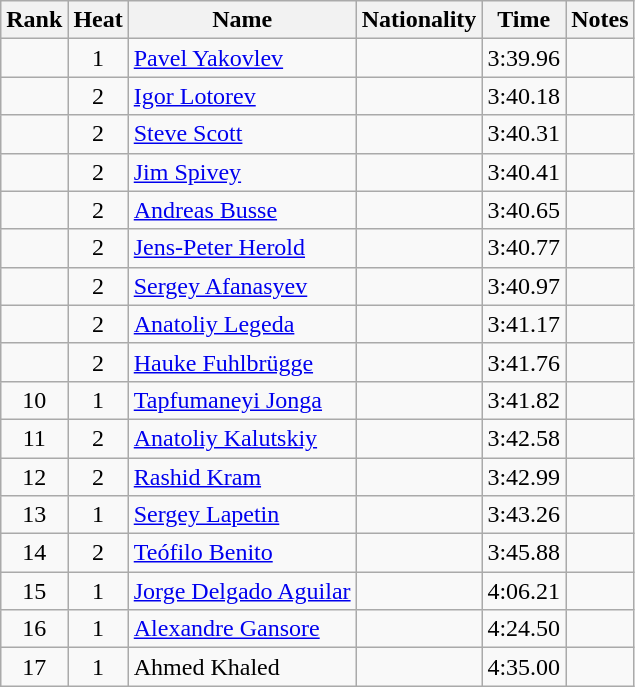<table class="wikitable sortable" style="text-align:center">
<tr>
<th>Rank</th>
<th>Heat</th>
<th>Name</th>
<th>Nationality</th>
<th>Time</th>
<th>Notes</th>
</tr>
<tr>
<td></td>
<td>1</td>
<td align=left><a href='#'>Pavel Yakovlev</a></td>
<td align=left></td>
<td>3:39.96</td>
<td></td>
</tr>
<tr>
<td></td>
<td>2</td>
<td align=left><a href='#'>Igor Lotorev</a></td>
<td align=left></td>
<td>3:40.18</td>
<td></td>
</tr>
<tr>
<td></td>
<td>2</td>
<td align=left><a href='#'>Steve Scott</a></td>
<td align=left></td>
<td>3:40.31</td>
<td></td>
</tr>
<tr>
<td></td>
<td>2</td>
<td align=left><a href='#'>Jim Spivey</a></td>
<td align=left></td>
<td>3:40.41</td>
<td></td>
</tr>
<tr>
<td></td>
<td>2</td>
<td align=left><a href='#'>Andreas Busse</a></td>
<td align=left></td>
<td>3:40.65</td>
<td></td>
</tr>
<tr>
<td></td>
<td>2</td>
<td align=left><a href='#'>Jens-Peter Herold</a></td>
<td align=left></td>
<td>3:40.77</td>
<td></td>
</tr>
<tr>
<td></td>
<td>2</td>
<td align=left><a href='#'>Sergey Afanasyev</a></td>
<td align=left></td>
<td>3:40.97</td>
<td></td>
</tr>
<tr>
<td></td>
<td>2</td>
<td align=left><a href='#'>Anatoliy Legeda</a></td>
<td align=left></td>
<td>3:41.17</td>
<td></td>
</tr>
<tr>
<td></td>
<td>2</td>
<td align=left><a href='#'>Hauke Fuhlbrügge</a></td>
<td align=left></td>
<td>3:41.76</td>
<td></td>
</tr>
<tr>
<td>10</td>
<td>1</td>
<td align=left><a href='#'>Tapfumaneyi Jonga</a></td>
<td align=left></td>
<td>3:41.82</td>
<td></td>
</tr>
<tr>
<td>11</td>
<td>2</td>
<td align=left><a href='#'>Anatoliy Kalutskiy</a></td>
<td align=left></td>
<td>3:42.58</td>
<td></td>
</tr>
<tr>
<td>12</td>
<td>2</td>
<td align=left><a href='#'>Rashid Kram</a></td>
<td align=left></td>
<td>3:42.99</td>
<td></td>
</tr>
<tr>
<td>13</td>
<td>1</td>
<td align=left><a href='#'>Sergey Lapetin</a></td>
<td align=left></td>
<td>3:43.26</td>
<td></td>
</tr>
<tr>
<td>14</td>
<td>2</td>
<td align=left><a href='#'>Teófilo Benito</a></td>
<td align=left></td>
<td>3:45.88</td>
<td></td>
</tr>
<tr>
<td>15</td>
<td>1</td>
<td align=left><a href='#'>Jorge Delgado Aguilar</a></td>
<td align=left></td>
<td>4:06.21</td>
<td></td>
</tr>
<tr>
<td>16</td>
<td>1</td>
<td align=left><a href='#'>Alexandre Gansore</a></td>
<td align=left></td>
<td>4:24.50</td>
<td></td>
</tr>
<tr>
<td>17</td>
<td>1</td>
<td align=left>Ahmed Khaled</td>
<td align=left></td>
<td>4:35.00</td>
<td></td>
</tr>
</table>
